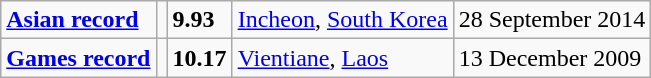<table class="wikitable">
<tr>
<td><strong><a href='#'>Asian record</a></strong></td>
<td></td>
<td><strong>9.93</strong></td>
<td><a href='#'>Incheon</a>, <a href='#'>South Korea</a></td>
<td>28 September 2014</td>
</tr>
<tr>
<td><strong><a href='#'>Games record</a></strong></td>
<td></td>
<td><strong>10.17</strong></td>
<td><a href='#'>Vientiane</a>, <a href='#'>Laos</a></td>
<td>13 December 2009</td>
</tr>
</table>
